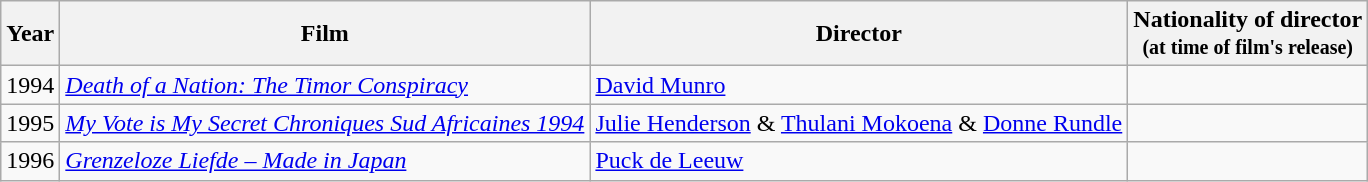<table class="wikitable">
<tr>
<th>Year</th>
<th>Film</th>
<th>Director</th>
<th>Nationality of director<br><small>(at time of film's release)</small></th>
</tr>
<tr>
<td>1994</td>
<td><em><a href='#'>Death of a Nation: The Timor Conspiracy</a></em></td>
<td><a href='#'>David Munro</a></td>
<td></td>
</tr>
<tr>
<td>1995</td>
<td><em><a href='#'>My Vote is My Secret Chroniques Sud Africaines 1994</a></em></td>
<td><a href='#'>Julie Henderson</a> & <a href='#'>Thulani Mokoena</a> & <a href='#'>Donne Rundle</a></td>
<td></td>
</tr>
<tr>
<td>1996</td>
<td><em><a href='#'>Grenzeloze Liefde – Made in Japan</a></em></td>
<td><a href='#'>Puck de Leeuw</a></td>
<td></td>
</tr>
</table>
